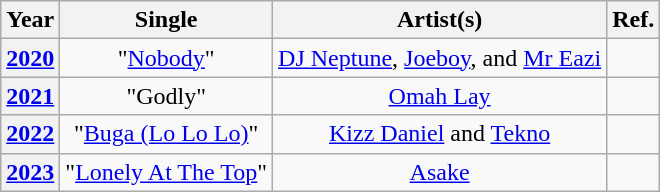<table class="wikitable plainrowheaders" style="text-align:center">
<tr>
<th scope="col">Year</th>
<th scope="col">Single</th>
<th scope="col">Artist(s)</th>
<th>Ref.</th>
</tr>
<tr>
<th scope="row"><a href='#'>2020</a></th>
<td>"<a href='#'>Nobody</a>"</td>
<td><a href='#'>DJ Neptune</a>, <a href='#'>Joeboy</a>, and <a href='#'>Mr Eazi</a></td>
<td></td>
</tr>
<tr>
<th scope="row"><a href='#'>2021</a></th>
<td>"Godly"</td>
<td><a href='#'>Omah Lay</a></td>
<td></td>
</tr>
<tr>
<th scope="row"><a href='#'>2022</a></th>
<td>"<a href='#'>Buga (Lo Lo Lo)</a>"</td>
<td><a href='#'>Kizz Daniel</a> and <a href='#'>Tekno</a></td>
<td></td>
</tr>
<tr>
<th scope="row"><a href='#'>2023</a></th>
<td>"<a href='#'>Lonely At The Top</a>"</td>
<td><a href='#'>Asake</a></td>
<td></td>
</tr>
</table>
